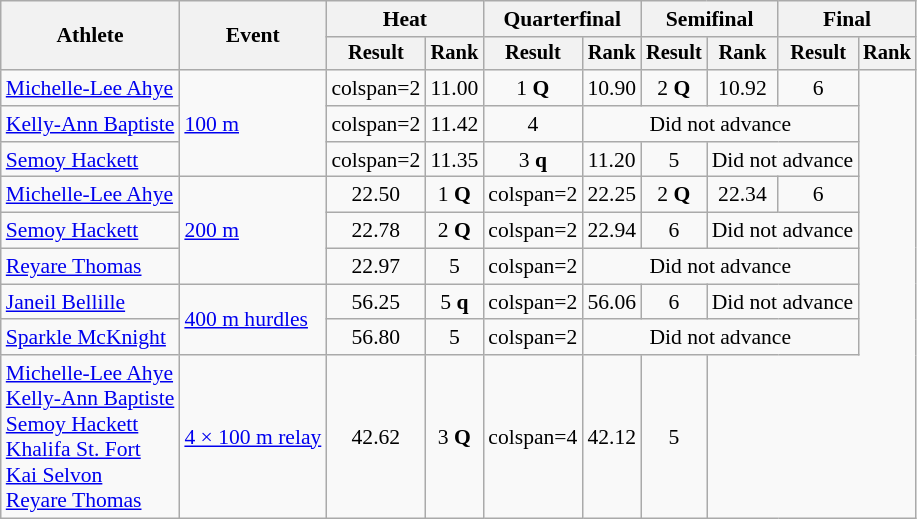<table class="wikitable" style="font-size:90%">
<tr>
<th rowspan="2">Athlete</th>
<th rowspan="2">Event</th>
<th colspan="2">Heat</th>
<th colspan="2">Quarterfinal</th>
<th colspan="2">Semifinal</th>
<th colspan="2">Final</th>
</tr>
<tr style="font-size:95%">
<th>Result</th>
<th>Rank</th>
<th>Result</th>
<th>Rank</th>
<th>Result</th>
<th>Rank</th>
<th>Result</th>
<th>Rank</th>
</tr>
<tr align=center>
<td align=left><a href='#'>Michelle-Lee Ahye</a></td>
<td align=left rowspan=3><a href='#'>100 m</a></td>
<td>colspan=2 </td>
<td>11.00</td>
<td>1 <strong>Q</strong></td>
<td>10.90</td>
<td>2 <strong>Q</strong></td>
<td>10.92</td>
<td>6</td>
</tr>
<tr align=center>
<td align=left><a href='#'>Kelly-Ann Baptiste</a></td>
<td>colspan=2 </td>
<td>11.42</td>
<td>4</td>
<td colspan=4>Did not advance</td>
</tr>
<tr align=center>
<td align=left><a href='#'>Semoy Hackett</a></td>
<td>colspan=2 </td>
<td>11.35</td>
<td>3 <strong>q</strong></td>
<td>11.20</td>
<td>5</td>
<td colspan=2>Did not advance</td>
</tr>
<tr align=center>
<td align=left><a href='#'>Michelle-Lee Ahye</a></td>
<td align=left rowspan=3><a href='#'>200 m</a></td>
<td>22.50</td>
<td>1 <strong>Q</strong></td>
<td>colspan=2 </td>
<td>22.25</td>
<td>2 <strong>Q</strong></td>
<td>22.34</td>
<td>6</td>
</tr>
<tr align=center>
<td align=left><a href='#'>Semoy Hackett</a></td>
<td>22.78</td>
<td>2 <strong>Q</strong></td>
<td>colspan=2 </td>
<td>22.94</td>
<td>6</td>
<td colspan=2>Did not advance</td>
</tr>
<tr align=center>
<td align=left><a href='#'>Reyare Thomas</a></td>
<td>22.97</td>
<td>5</td>
<td>colspan=2 </td>
<td colspan=4>Did not advance</td>
</tr>
<tr align=center>
<td align=left><a href='#'>Janeil Bellille</a></td>
<td align=left rowspan=2><a href='#'>400 m hurdles</a></td>
<td>56.25</td>
<td>5 <strong>q</strong></td>
<td>colspan=2 </td>
<td>56.06</td>
<td>6</td>
<td colspan=2>Did not advance</td>
</tr>
<tr align=center>
<td align=left><a href='#'>Sparkle McKnight</a></td>
<td>56.80</td>
<td>5</td>
<td>colspan=2 </td>
<td colspan=4>Did not advance</td>
</tr>
<tr align=center>
<td align=left><a href='#'>Michelle-Lee Ahye</a><br><a href='#'>Kelly-Ann Baptiste</a><br><a href='#'>Semoy Hackett</a><br><a href='#'>Khalifa St. Fort</a><br><a href='#'>Kai Selvon</a><br><a href='#'>Reyare Thomas</a></td>
<td align=left><a href='#'>4 × 100 m relay</a></td>
<td>42.62</td>
<td>3 <strong>Q</strong></td>
<td>colspan=4 </td>
<td>42.12</td>
<td>5</td>
</tr>
</table>
